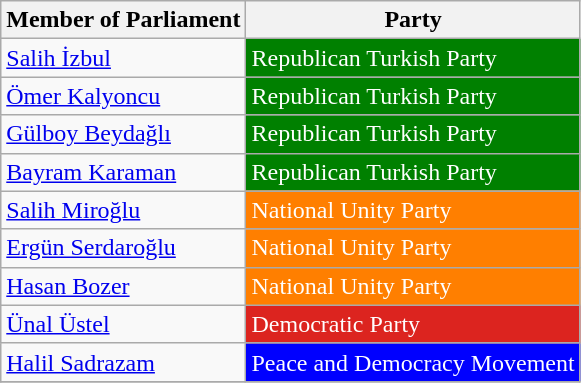<table class="wikitable">
<tr>
<th>Member of Parliament</th>
<th>Party</th>
</tr>
<tr>
<td><a href='#'>Salih İzbul</a></td>
<td style="background:#008000; color:white">Republican Turkish Party</td>
</tr>
<tr>
<td><a href='#'>Ömer Kalyoncu</a></td>
<td style="background:#008000; color:white">Republican Turkish Party</td>
</tr>
<tr>
<td><a href='#'>Gülboy Beydağlı</a></td>
<td style="background:#008000; color:white">Republican Turkish Party</td>
</tr>
<tr>
<td><a href='#'>Bayram Karaman</a></td>
<td style="background:#008000; color:white">Republican Turkish Party</td>
</tr>
<tr>
<td><a href='#'>Salih Miroğlu</a></td>
<td style="background:#FF7F00; color:white">National Unity Party</td>
</tr>
<tr>
<td><a href='#'>Ergün Serdaroğlu</a></td>
<td style="background:#FF7F00; color:white">National Unity Party</td>
</tr>
<tr>
<td><a href='#'>Hasan Bozer</a></td>
<td style="background:#FF7F00; color:white">National Unity Party</td>
</tr>
<tr>
<td><a href='#'>Ünal Üstel</a></td>
<td style="background:#DC241f; color:white">Democratic Party</td>
</tr>
<tr>
<td><a href='#'>Halil Sadrazam</a></td>
<td style="background:#0000FF; color:white">Peace and Democracy Movement</td>
</tr>
<tr>
</tr>
</table>
